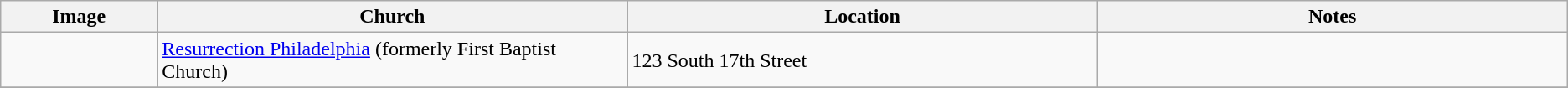<table class="wikitable">
<tr>
<th width="10%">Image</th>
<th width="30%">Church</th>
<th width="30%">Location</th>
<th width="30%">Notes</th>
</tr>
<tr>
<td></td>
<td><a href='#'>Resurrection Philadelphia</a> (formerly First Baptist Church)</td>
<td>123 South 17th Street<br></td>
<td></td>
</tr>
<tr>
</tr>
</table>
